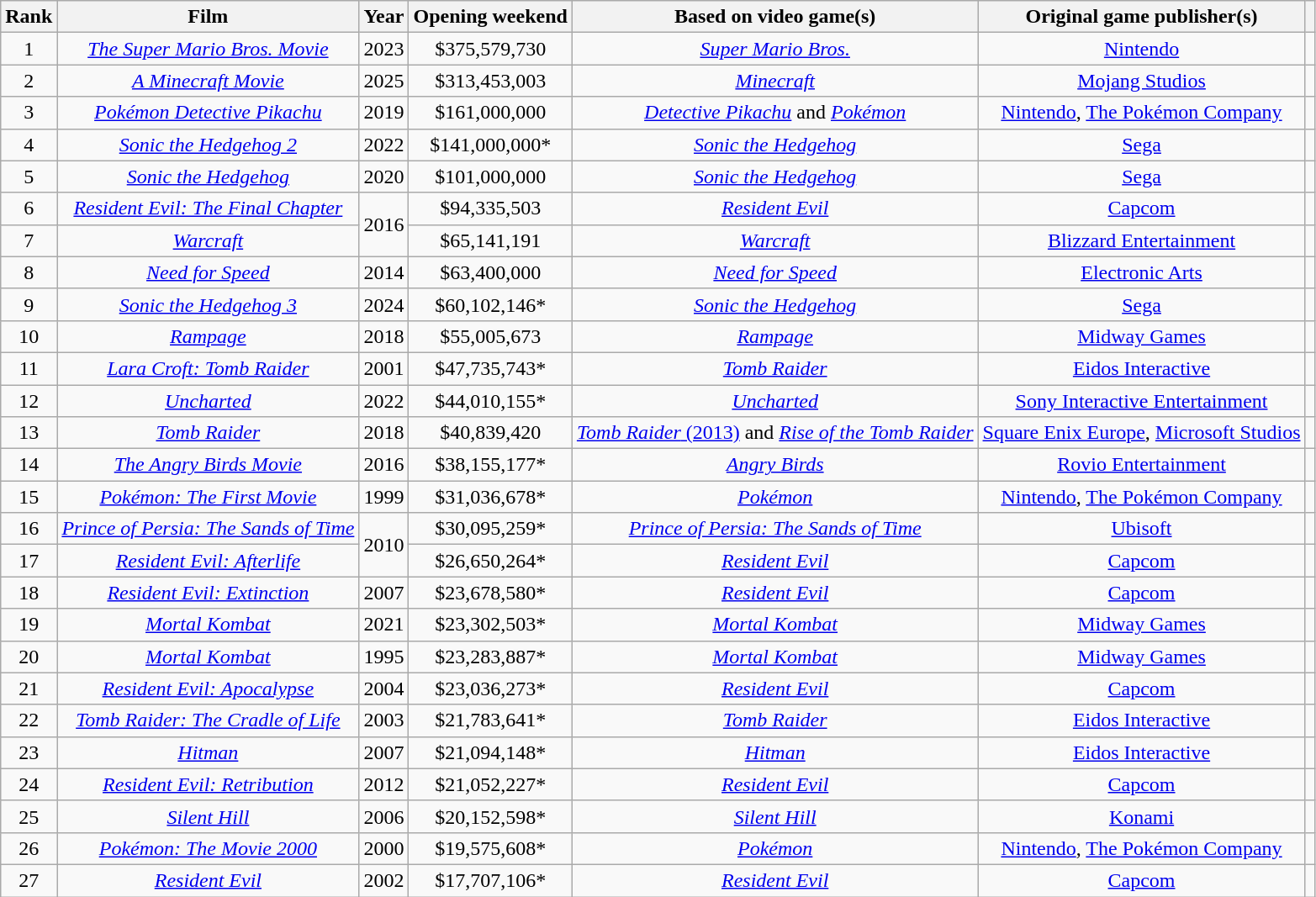<table class="wikitable sortable" style="text-align:center">
<tr>
<th>Rank</th>
<th>Film</th>
<th>Year</th>
<th>Opening weekend</th>
<th>Based on video game(s)</th>
<th>Original game publisher(s)</th>
<th class="unsortable"></th>
</tr>
<tr>
<td>1</td>
<td><em><a href='#'>The Super Mario Bros. Movie</a></em></td>
<td>2023</td>
<td>$375,579,730</td>
<td><em><a href='#'>Super Mario Bros.</a></em></td>
<td><a href='#'>Nintendo</a></td>
<td></td>
</tr>
<tr>
<td>2</td>
<td><em><a href='#'>A Minecraft Movie</a></em></td>
<td>2025</td>
<td>$313,453,003</td>
<td><em><a href='#'>Minecraft</a></em></td>
<td><a href='#'>Mojang Studios</a></td>
<td></td>
</tr>
<tr>
<td>3</td>
<td><em><a href='#'>Pokémon Detective Pikachu</a></em></td>
<td>2019</td>
<td>$161,000,000</td>
<td><em><a href='#'>Detective Pikachu</a></em> and <em><a href='#'>Pokémon</a></em></td>
<td><a href='#'>Nintendo</a>, <a href='#'>The Pokémon Company</a></td>
<td></td>
</tr>
<tr>
<td>4</td>
<td><em><a href='#'>Sonic the Hedgehog 2</a></em></td>
<td>2022</td>
<td>$141,000,000*</td>
<td><em><a href='#'>Sonic the Hedgehog</a></em></td>
<td><a href='#'>Sega</a></td>
<td></td>
</tr>
<tr>
<td>5</td>
<td><em><a href='#'>Sonic the Hedgehog</a></em></td>
<td>2020</td>
<td>$101,000,000</td>
<td><em><a href='#'>Sonic the Hedgehog</a></em></td>
<td><a href='#'>Sega</a></td>
<td></td>
</tr>
<tr>
<td>6</td>
<td><em><a href='#'>Resident Evil: The Final Chapter</a></em></td>
<td rowspan="2">2016</td>
<td>$94,335,503</td>
<td><em><a href='#'>Resident Evil</a></em></td>
<td><a href='#'>Capcom</a></td>
<td></td>
</tr>
<tr>
<td>7</td>
<td><em><a href='#'>Warcraft</a></em></td>
<td>$65,141,191</td>
<td><em><a href='#'>Warcraft</a></em></td>
<td><a href='#'>Blizzard Entertainment</a></td>
<td></td>
</tr>
<tr>
<td>8</td>
<td><em><a href='#'>Need for Speed</a></em></td>
<td>2014</td>
<td>$63,400,000</td>
<td><em><a href='#'>Need for Speed</a></em></td>
<td><a href='#'>Electronic Arts</a></td>
<td></td>
</tr>
<tr>
<td>9</td>
<td><a href='#'><em>Sonic the Hedgehog 3</em></a></td>
<td>2024</td>
<td>$60,102,146*</td>
<td><em><a href='#'>Sonic the Hedgehog</a></em></td>
<td><a href='#'>Sega</a></td>
<td></td>
</tr>
<tr>
<td>10</td>
<td><em><a href='#'>Rampage</a></em></td>
<td>2018</td>
<td>$55,005,673</td>
<td><em><a href='#'>Rampage</a></em></td>
<td><a href='#'>Midway Games</a></td>
<td></td>
</tr>
<tr>
<td>11</td>
<td><em><a href='#'>Lara Croft: Tomb Raider</a></em></td>
<td>2001</td>
<td>$47,735,743*</td>
<td><em><a href='#'>Tomb Raider</a></em></td>
<td><a href='#'>Eidos Interactive</a></td>
<td></td>
</tr>
<tr>
<td>12</td>
<td><a href='#'><em>Uncharted</em></a></td>
<td>2022</td>
<td>$44,010,155*</td>
<td><em><a href='#'>Uncharted</a></em></td>
<td><a href='#'>Sony Interactive Entertainment</a></td>
<td></td>
</tr>
<tr>
<td>13</td>
<td><a href='#'><em>Tomb Raider</em></a></td>
<td>2018</td>
<td>$40,839,420</td>
<td><a href='#'><em>Tomb Raider</em> (2013)</a> and <em><a href='#'>Rise of the Tomb Raider</a></em></td>
<td><a href='#'>Square Enix Europe</a>, <a href='#'>Microsoft Studios</a></td>
<td></td>
</tr>
<tr>
<td>14</td>
<td><em><a href='#'>The Angry Birds Movie</a></em></td>
<td>2016</td>
<td>$38,155,177*</td>
<td><em><a href='#'>Angry Birds</a></em></td>
<td><a href='#'>Rovio Entertainment</a></td>
<td></td>
</tr>
<tr>
<td>15</td>
<td><em><a href='#'>Pokémon: The First Movie</a></em></td>
<td>1999</td>
<td>$31,036,678*</td>
<td><em><a href='#'>Pokémon</a></em></td>
<td><a href='#'>Nintendo</a>, <a href='#'>The Pokémon Company</a></td>
<td></td>
</tr>
<tr>
<td>16</td>
<td><em><a href='#'>Prince of Persia: The Sands of Time</a></em></td>
<td rowspan="2">2010</td>
<td>$30,095,259*</td>
<td><em><a href='#'>Prince of Persia: The Sands of Time</a></em></td>
<td><a href='#'>Ubisoft</a></td>
<td></td>
</tr>
<tr>
<td>17</td>
<td><em><a href='#'>Resident Evil: Afterlife</a></em></td>
<td>$26,650,264*</td>
<td><em><a href='#'>Resident Evil</a></em></td>
<td><a href='#'>Capcom</a></td>
<td></td>
</tr>
<tr>
<td>18</td>
<td><em><a href='#'>Resident Evil: Extinction</a></em></td>
<td>2007</td>
<td>$23,678,580*</td>
<td><em><a href='#'>Resident Evil</a></em></td>
<td><a href='#'>Capcom</a></td>
<td></td>
</tr>
<tr>
<td>19</td>
<td><em><a href='#'>Mortal Kombat</a></em></td>
<td>2021</td>
<td>$23,302,503*</td>
<td><em><a href='#'>Mortal Kombat</a></em></td>
<td><a href='#'>Midway Games</a></td>
<td></td>
</tr>
<tr>
<td>20</td>
<td><em><a href='#'>Mortal Kombat</a></em></td>
<td>1995</td>
<td>$23,283,887*</td>
<td><em><a href='#'>Mortal Kombat</a></em></td>
<td><a href='#'>Midway Games</a></td>
<td></td>
</tr>
<tr>
<td>21</td>
<td><em><a href='#'>Resident Evil: Apocalypse</a></em></td>
<td>2004</td>
<td>$23,036,273*</td>
<td><em><a href='#'>Resident Evil</a></em></td>
<td><a href='#'>Capcom</a></td>
<td></td>
</tr>
<tr>
<td>22</td>
<td><em><a href='#'>Tomb Raider: The Cradle of Life</a></em></td>
<td>2003</td>
<td>$21,783,641*</td>
<td><em><a href='#'>Tomb Raider</a></em></td>
<td><a href='#'>Eidos Interactive</a></td>
<td></td>
</tr>
<tr>
<td>23</td>
<td><em><a href='#'>Hitman</a></em></td>
<td>2007</td>
<td>$21,094,148*</td>
<td><em><a href='#'>Hitman</a></em></td>
<td><a href='#'>Eidos Interactive</a></td>
<td></td>
</tr>
<tr>
<td>24</td>
<td><em><a href='#'>Resident Evil: Retribution</a></em></td>
<td>2012</td>
<td>$21,052,227*</td>
<td><em><a href='#'>Resident Evil</a></em></td>
<td><a href='#'>Capcom</a></td>
<td></td>
</tr>
<tr>
<td>25</td>
<td><em><a href='#'>Silent Hill</a></em></td>
<td>2006</td>
<td>$20,152,598*</td>
<td><em><a href='#'>Silent Hill</a></em></td>
<td><a href='#'>Konami</a></td>
<td></td>
</tr>
<tr>
<td>26</td>
<td><em><a href='#'>Pokémon: The Movie 2000</a></em></td>
<td>2000</td>
<td>$19,575,608*</td>
<td><em><a href='#'>Pokémon</a></em></td>
<td><a href='#'>Nintendo</a>, <a href='#'>The Pokémon Company</a></td>
<td></td>
</tr>
<tr>
<td>27</td>
<td><em><a href='#'>Resident Evil</a></em></td>
<td>2002</td>
<td>$17,707,106*</td>
<td><em><a href='#'>Resident Evil</a></em></td>
<td><a href='#'>Capcom</a></td>
<td></td>
</tr>
</table>
